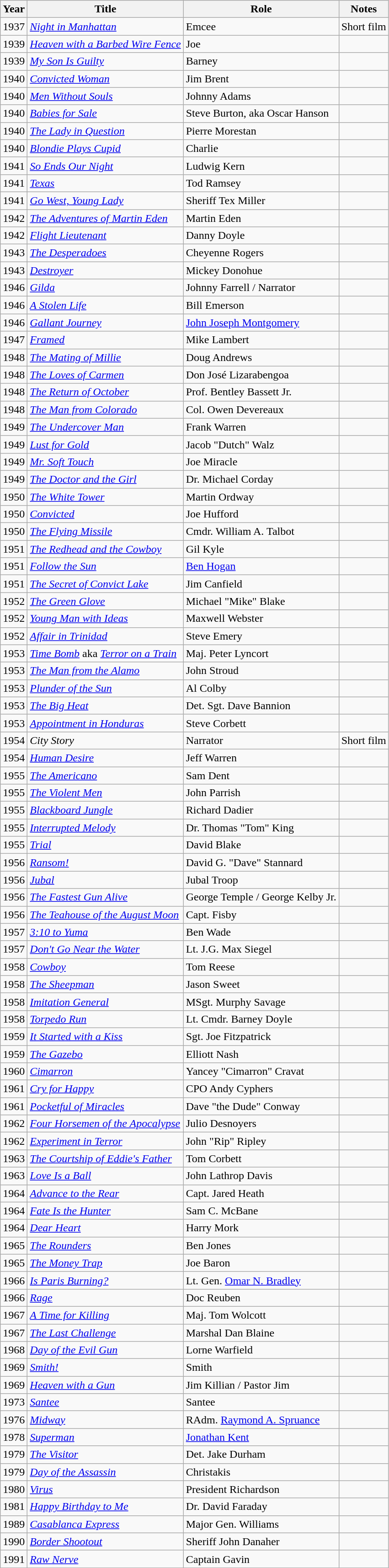<table class="wikitable sortable">
<tr>
<th>Year</th>
<th>Title</th>
<th>Role</th>
<th class="unsortable">Notes</th>
</tr>
<tr>
<td>1937</td>
<td><em><a href='#'>Night in Manhattan</a></em></td>
<td>Emcee</td>
<td>Short film</td>
</tr>
<tr>
<td>1939</td>
<td><em><a href='#'>Heaven with a Barbed Wire Fence</a></em></td>
<td>Joe</td>
<td></td>
</tr>
<tr>
<td>1939</td>
<td><em><a href='#'>My Son Is Guilty</a></em></td>
<td>Barney</td>
<td></td>
</tr>
<tr>
<td>1940</td>
<td><em><a href='#'>Convicted Woman</a></em></td>
<td>Jim Brent</td>
<td></td>
</tr>
<tr>
<td>1940</td>
<td><em><a href='#'>Men Without Souls</a></em></td>
<td>Johnny Adams</td>
<td></td>
</tr>
<tr>
<td>1940</td>
<td><em><a href='#'>Babies for Sale</a></em></td>
<td>Steve Burton, aka Oscar Hanson</td>
<td></td>
</tr>
<tr>
<td>1940</td>
<td data-sort-value="Lady in Question, The"><em><a href='#'>The Lady in Question</a></em></td>
<td>Pierre Morestan</td>
<td></td>
</tr>
<tr>
<td>1940</td>
<td><em><a href='#'>Blondie Plays Cupid</a></em></td>
<td>Charlie</td>
<td></td>
</tr>
<tr>
<td>1941</td>
<td><em><a href='#'>So Ends Our Night</a></em></td>
<td>Ludwig Kern</td>
<td></td>
</tr>
<tr>
<td>1941</td>
<td><em><a href='#'>Texas</a></em></td>
<td>Tod Ramsey</td>
<td></td>
</tr>
<tr>
<td>1941</td>
<td><em><a href='#'>Go West, Young Lady</a></em></td>
<td>Sheriff Tex Miller</td>
<td></td>
</tr>
<tr>
<td>1942</td>
<td data-sort-value="Adventures of Martin Eden, The"><em><a href='#'>The Adventures of Martin Eden</a></em></td>
<td>Martin Eden</td>
<td></td>
</tr>
<tr>
<td>1942</td>
<td><em><a href='#'>Flight Lieutenant</a></em></td>
<td>Danny Doyle</td>
<td></td>
</tr>
<tr>
<td>1943</td>
<td data-sort-value="Desperadoes, The"><em><a href='#'>The Desperadoes</a></em></td>
<td>Cheyenne Rogers</td>
<td></td>
</tr>
<tr>
<td>1943</td>
<td><em><a href='#'>Destroyer</a></em></td>
<td>Mickey Donohue</td>
<td></td>
</tr>
<tr>
<td>1946</td>
<td><em><a href='#'>Gilda</a></em></td>
<td>Johnny Farrell / Narrator</td>
<td></td>
</tr>
<tr>
<td>1946</td>
<td data-sort-value="Stolen Life, A"><em><a href='#'>A Stolen Life</a></em></td>
<td>Bill Emerson</td>
<td></td>
</tr>
<tr>
<td>1946</td>
<td><em><a href='#'>Gallant Journey</a></em></td>
<td><a href='#'>John Joseph Montgomery</a></td>
<td></td>
</tr>
<tr>
<td>1947</td>
<td><em><a href='#'>Framed</a></em></td>
<td>Mike Lambert</td>
<td></td>
</tr>
<tr>
<td>1948</td>
<td data-sort-value="Mating of Millie, The"><em><a href='#'>The Mating of Millie</a></em></td>
<td>Doug Andrews</td>
<td></td>
</tr>
<tr>
<td>1948</td>
<td data-sort-value="Loves of Carmen, The"><em><a href='#'>The Loves of Carmen</a></em></td>
<td>Don José Lizarabengoa</td>
<td></td>
</tr>
<tr>
<td>1948</td>
<td data-sort-value="Return of October, The"><em><a href='#'>The Return of October</a></em></td>
<td>Prof. Bentley Bassett Jr.</td>
<td></td>
</tr>
<tr>
<td>1948</td>
<td data-sort-value="Man from Colorado, The"><em><a href='#'>The Man from Colorado</a></em></td>
<td>Col. Owen Devereaux</td>
<td></td>
</tr>
<tr>
<td>1949</td>
<td data-sort-value="Undercover Man, The"><em><a href='#'>The Undercover Man</a></em></td>
<td>Frank Warren</td>
<td></td>
</tr>
<tr>
<td>1949</td>
<td><em><a href='#'>Lust for Gold</a></em></td>
<td>Jacob "Dutch" Walz</td>
<td></td>
</tr>
<tr>
<td>1949</td>
<td><em><a href='#'>Mr. Soft Touch</a></em></td>
<td>Joe Miracle</td>
<td></td>
</tr>
<tr>
<td>1949</td>
<td data-sort-value="Doctor and the Girl, The"><em><a href='#'>The Doctor and the Girl</a></em></td>
<td>Dr. Michael Corday</td>
<td></td>
</tr>
<tr>
<td>1950</td>
<td data-sort-value="White Tower, The"><em><a href='#'>The White Tower</a></em></td>
<td>Martin Ordway</td>
<td></td>
</tr>
<tr>
<td>1950</td>
<td><em><a href='#'>Convicted</a></em></td>
<td>Joe Hufford</td>
<td></td>
</tr>
<tr>
<td>1950</td>
<td data-sort-value="Flying Missile, The"><em><a href='#'>The Flying Missile</a></em></td>
<td>Cmdr. William A. Talbot</td>
<td></td>
</tr>
<tr>
<td>1951</td>
<td data-sort-value="Redhead and the Cowboy, The"><em><a href='#'>The Redhead and the Cowboy</a></em></td>
<td>Gil Kyle</td>
<td></td>
</tr>
<tr>
<td>1951</td>
<td><em><a href='#'>Follow the Sun</a></em></td>
<td><a href='#'>Ben Hogan</a></td>
<td></td>
</tr>
<tr>
<td>1951</td>
<td data-sort-value="Secret of Convict Lake, The"><em><a href='#'>The Secret of Convict Lake</a></em></td>
<td>Jim Canfield</td>
<td></td>
</tr>
<tr>
<td>1952</td>
<td data-sort-value="Green Glove, The"><em><a href='#'>The Green Glove</a></em></td>
<td>Michael "Mike" Blake</td>
<td></td>
</tr>
<tr>
<td>1952</td>
<td><em><a href='#'>Young Man with Ideas</a></em></td>
<td>Maxwell Webster</td>
<td></td>
</tr>
<tr>
<td>1952</td>
<td><em><a href='#'>Affair in Trinidad</a></em></td>
<td>Steve Emery</td>
<td></td>
</tr>
<tr>
<td>1953</td>
<td><em><a href='#'>Time Bomb</a></em> aka <em><a href='#'>Terror on a Train</a></em></td>
<td>Maj. Peter Lyncort</td>
<td></td>
</tr>
<tr>
<td>1953</td>
<td data-sort-value="Man from the Alamo, The"><em><a href='#'>The Man from the Alamo</a></em></td>
<td>John Stroud</td>
<td></td>
</tr>
<tr>
<td>1953</td>
<td><em><a href='#'>Plunder of the Sun</a></em></td>
<td>Al Colby</td>
<td></td>
</tr>
<tr>
<td>1953</td>
<td data-sort-value="Big Heat, The"><em><a href='#'>The Big Heat</a></em></td>
<td>Det. Sgt. Dave Bannion</td>
<td></td>
</tr>
<tr>
<td>1953</td>
<td><em><a href='#'>Appointment in Honduras</a></em></td>
<td>Steve Corbett</td>
<td></td>
</tr>
<tr>
<td>1954</td>
<td><em>City Story</em></td>
<td>Narrator</td>
<td>Short film</td>
</tr>
<tr>
<td>1954</td>
<td><em><a href='#'>Human Desire</a></em></td>
<td>Jeff Warren</td>
<td></td>
</tr>
<tr>
<td>1955</td>
<td data-sort-value="Americano, The"><em><a href='#'>The Americano</a></em></td>
<td>Sam Dent</td>
<td></td>
</tr>
<tr>
<td>1955</td>
<td data-sort-value="Violent Men, The"><em><a href='#'>The Violent Men</a></em></td>
<td>John Parrish</td>
<td></td>
</tr>
<tr>
<td>1955</td>
<td><em><a href='#'>Blackboard Jungle</a></em></td>
<td>Richard Dadier</td>
<td></td>
</tr>
<tr>
<td>1955</td>
<td><em><a href='#'>Interrupted Melody</a></em></td>
<td>Dr. Thomas "Tom" King</td>
<td></td>
</tr>
<tr>
<td>1955</td>
<td><em><a href='#'>Trial</a></em></td>
<td>David Blake</td>
<td></td>
</tr>
<tr>
<td>1956</td>
<td><em><a href='#'>Ransom!</a></em></td>
<td>David G. "Dave" Stannard</td>
<td></td>
</tr>
<tr>
<td>1956</td>
<td><em><a href='#'>Jubal</a></em></td>
<td>Jubal Troop</td>
<td></td>
</tr>
<tr>
<td>1956</td>
<td data-sort-value="Fastest Gun Alive, The"><em><a href='#'>The Fastest Gun Alive</a></em></td>
<td>George Temple / George Kelby Jr.</td>
<td></td>
</tr>
<tr>
<td>1956</td>
<td data-sort-value="Teahouse of the August Moon, The"><em><a href='#'>The Teahouse of the August Moon</a></em></td>
<td>Capt. Fisby</td>
<td></td>
</tr>
<tr>
<td>1957</td>
<td><em><a href='#'>3:10 to Yuma</a></em></td>
<td>Ben Wade</td>
<td></td>
</tr>
<tr>
<td>1957</td>
<td><em><a href='#'>Don't Go Near the Water</a></em></td>
<td>Lt. J.G. Max Siegel</td>
<td></td>
</tr>
<tr>
<td>1958</td>
<td><em><a href='#'>Cowboy</a></em></td>
<td>Tom Reese</td>
<td></td>
</tr>
<tr>
<td>1958</td>
<td data-sort-value="Sheepman, The"><em><a href='#'>The Sheepman</a></em></td>
<td>Jason Sweet</td>
<td></td>
</tr>
<tr>
<td>1958</td>
<td><em><a href='#'>Imitation General</a></em></td>
<td>MSgt. Murphy Savage</td>
<td></td>
</tr>
<tr>
<td>1958</td>
<td><em><a href='#'>Torpedo Run</a></em></td>
<td>Lt. Cmdr. Barney Doyle</td>
<td></td>
</tr>
<tr>
<td>1959</td>
<td><em><a href='#'>It Started with a Kiss</a></em></td>
<td>Sgt. Joe Fitzpatrick</td>
<td></td>
</tr>
<tr>
<td>1959</td>
<td data-sort-value="Gazebo, The"><em><a href='#'>The Gazebo</a></em></td>
<td>Elliott Nash</td>
<td></td>
</tr>
<tr>
<td>1960</td>
<td><em><a href='#'>Cimarron</a></em></td>
<td>Yancey "Cimarron" Cravat</td>
<td></td>
</tr>
<tr>
<td>1961</td>
<td><em><a href='#'>Cry for Happy</a></em></td>
<td>CPO Andy Cyphers</td>
<td></td>
</tr>
<tr>
<td>1961</td>
<td><em><a href='#'>Pocketful of Miracles</a></em></td>
<td>Dave "the Dude" Conway</td>
<td></td>
</tr>
<tr>
<td>1962</td>
<td><em><a href='#'>Four Horsemen of the Apocalypse</a></em></td>
<td>Julio Desnoyers</td>
<td></td>
</tr>
<tr>
<td>1962</td>
<td><em><a href='#'>Experiment in Terror</a></em></td>
<td>John "Rip" Ripley</td>
<td></td>
</tr>
<tr>
<td>1963</td>
<td data-sort-value="Courtship of Eddie's Father, The"><em><a href='#'>The Courtship of Eddie's Father</a></em></td>
<td>Tom Corbett</td>
<td></td>
</tr>
<tr>
<td>1963</td>
<td><em><a href='#'>Love Is a Ball</a></em></td>
<td>John Lathrop Davis</td>
<td></td>
</tr>
<tr>
<td>1964</td>
<td><em><a href='#'>Advance to the Rear</a></em></td>
<td>Capt. Jared Heath</td>
<td></td>
</tr>
<tr>
<td>1964</td>
<td><em><a href='#'>Fate Is the Hunter</a></em></td>
<td>Sam C. McBane</td>
<td></td>
</tr>
<tr>
<td>1964</td>
<td><em><a href='#'>Dear Heart</a></em></td>
<td>Harry Mork</td>
<td></td>
</tr>
<tr>
<td>1965</td>
<td data-sort-value="Rounders, The"><em><a href='#'>The Rounders</a></em></td>
<td>Ben Jones</td>
<td></td>
</tr>
<tr>
<td>1965</td>
<td data-sort-value="Money Trap, The"><em><a href='#'>The Money Trap</a></em></td>
<td>Joe Baron</td>
<td></td>
</tr>
<tr>
<td>1966</td>
<td><em><a href='#'>Is Paris Burning?</a></em></td>
<td>Lt. Gen. <a href='#'>Omar N. Bradley</a></td>
<td></td>
</tr>
<tr>
<td>1966</td>
<td><em><a href='#'>Rage</a></em></td>
<td>Doc Reuben</td>
<td></td>
</tr>
<tr>
<td>1967</td>
<td data-sort-value="Time for Killing, A"><em><a href='#'>A Time for Killing</a></em></td>
<td>Maj. Tom Wolcott</td>
<td></td>
</tr>
<tr>
<td>1967</td>
<td data-sort-value="Last Challenge, The"><em><a href='#'>The Last Challenge</a></em></td>
<td>Marshal Dan Blaine</td>
<td></td>
</tr>
<tr>
<td>1968</td>
<td><em><a href='#'>Day of the Evil Gun</a></em></td>
<td>Lorne Warfield</td>
<td></td>
</tr>
<tr>
<td>1969</td>
<td><em><a href='#'>Smith!</a></em></td>
<td>Smith</td>
<td></td>
</tr>
<tr>
<td>1969</td>
<td><em><a href='#'>Heaven with a Gun</a></em></td>
<td>Jim Killian / Pastor Jim</td>
<td></td>
</tr>
<tr>
<td>1973</td>
<td><em><a href='#'>Santee</a></em></td>
<td>Santee</td>
<td></td>
</tr>
<tr>
<td>1976</td>
<td><em><a href='#'>Midway</a></em></td>
<td>RAdm. <a href='#'>Raymond A. Spruance</a></td>
<td></td>
</tr>
<tr>
<td>1978</td>
<td><em><a href='#'>Superman</a></em></td>
<td><a href='#'>Jonathan Kent</a></td>
<td></td>
</tr>
<tr>
<td>1979</td>
<td data-sort-value="Visitor, The"><em><a href='#'>The Visitor</a></em></td>
<td>Det. Jake Durham</td>
<td></td>
</tr>
<tr>
<td>1979</td>
<td><em><a href='#'>Day of the Assassin</a></em></td>
<td>Christakis</td>
<td></td>
</tr>
<tr>
<td>1980</td>
<td><em><a href='#'>Virus</a></em></td>
<td>President Richardson</td>
<td></td>
</tr>
<tr>
<td>1981</td>
<td><em><a href='#'>Happy Birthday to Me</a></em></td>
<td>Dr. David Faraday</td>
<td></td>
</tr>
<tr>
<td>1989</td>
<td><em><a href='#'>Casablanca Express</a></em></td>
<td>Major Gen. Williams</td>
<td></td>
</tr>
<tr>
<td>1990</td>
<td><em><a href='#'>Border Shootout</a></em></td>
<td>Sheriff John Danaher</td>
<td></td>
</tr>
<tr>
<td>1991</td>
<td><em><a href='#'>Raw Nerve</a></em></td>
<td>Captain Gavin</td>
<td></td>
</tr>
</table>
